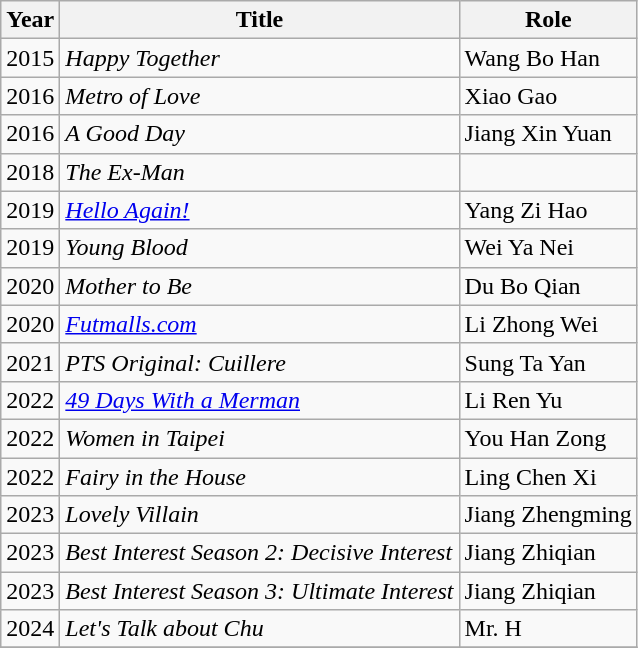<table class="wikitable sortable">
<tr>
<th>Year</th>
<th>Title</th>
<th>Role</th>
</tr>
<tr>
<td>2015</td>
<td><em>Happy Together</em></td>
<td>Wang Bo Han</td>
</tr>
<tr>
<td>2016</td>
<td><em>Metro of Love</em></td>
<td>Xiao Gao</td>
</tr>
<tr>
<td>2016</td>
<td><em>A Good Day</em></td>
<td>Jiang Xin Yuan</td>
</tr>
<tr>
<td>2018</td>
<td><em>The Ex-Man</em></td>
<td></td>
</tr>
<tr>
<td>2019</td>
<td><em><a href='#'>Hello Again!</a></em></td>
<td>Yang Zi Hao</td>
</tr>
<tr>
<td>2019</td>
<td><em>Young Blood</em></td>
<td>Wei Ya Nei</td>
</tr>
<tr>
<td>2020</td>
<td><em>Mother to Be</em></td>
<td>Du Bo Qian</td>
</tr>
<tr>
<td>2020</td>
<td><em><a href='#'>Futmalls.com</a></em></td>
<td>Li Zhong Wei</td>
</tr>
<tr>
<td>2021</td>
<td><em>PTS Original: Cuillere</em></td>
<td>Sung Ta Yan</td>
</tr>
<tr>
<td>2022</td>
<td><em><a href='#'>49 Days With a Merman</a></em></td>
<td>Li Ren Yu</td>
</tr>
<tr>
<td>2022</td>
<td><em>Women in Taipei</em></td>
<td>You Han Zong</td>
</tr>
<tr>
<td>2022</td>
<td><em>Fairy in the House</em></td>
<td>Ling Chen Xi</td>
</tr>
<tr>
<td>2023</td>
<td><em>Lovely Villain</em></td>
<td>Jiang Zhengming</td>
</tr>
<tr>
<td>2023</td>
<td><em>Best Interest Season 2: Decisive Interest</em></td>
<td>Jiang Zhiqian</td>
</tr>
<tr>
<td>2023</td>
<td><em>Best Interest Season 3: Ultimate Interest</em></td>
<td>Jiang Zhiqian</td>
</tr>
<tr>
<td>2024</td>
<td><em>Let's Talk about Chu</em></td>
<td>Mr. H</td>
</tr>
<tr>
</tr>
</table>
